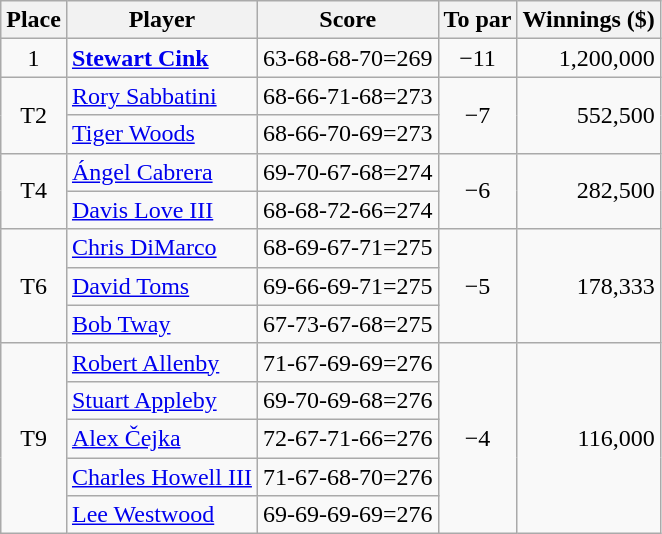<table class="wikitable">
<tr>
<th>Place</th>
<th>Player</th>
<th>Score</th>
<th>To par</th>
<th>Winnings ($)</th>
</tr>
<tr>
<td align="center">1</td>
<td> <strong><a href='#'>Stewart Cink</a></strong></td>
<td>63-68-68-70=269</td>
<td align=center>−11</td>
<td align="right">1,200,000</td>
</tr>
<tr>
<td rowspan="2" align="center">T2</td>
<td> <a href='#'>Rory Sabbatini</a></td>
<td>68-66-71-68=273</td>
<td rowspan="2" align=center>−7</td>
<td rowspan="2" align="right">552,500</td>
</tr>
<tr>
<td> <a href='#'>Tiger Woods</a></td>
<td>68-66-70-69=273</td>
</tr>
<tr>
<td rowspan="2" align="center">T4</td>
<td> <a href='#'>Ángel Cabrera</a></td>
<td>69-70-67-68=274</td>
<td rowspan="2" align=center>−6</td>
<td rowspan="2" align="right">282,500</td>
</tr>
<tr>
<td> <a href='#'>Davis Love III</a></td>
<td>68-68-72-66=274</td>
</tr>
<tr>
<td rowspan="3" align="center">T6</td>
<td> <a href='#'>Chris DiMarco</a></td>
<td>68-69-67-71=275</td>
<td rowspan="3" align=center>−5</td>
<td rowspan="3" align="right">178,333</td>
</tr>
<tr>
<td> <a href='#'>David Toms</a></td>
<td>69-66-69-71=275</td>
</tr>
<tr>
<td> <a href='#'>Bob Tway</a></td>
<td>67-73-67-68=275</td>
</tr>
<tr>
<td rowspan="5" align="center">T9</td>
<td> <a href='#'>Robert Allenby</a></td>
<td>71-67-69-69=276</td>
<td rowspan="5" align=center>−4</td>
<td rowspan="5" align="right">116,000</td>
</tr>
<tr>
<td> <a href='#'>Stuart Appleby</a></td>
<td>69-70-69-68=276</td>
</tr>
<tr>
<td> <a href='#'>Alex Čejka</a></td>
<td>72-67-71-66=276</td>
</tr>
<tr>
<td> <a href='#'>Charles Howell III</a></td>
<td>71-67-68-70=276</td>
</tr>
<tr>
<td> <a href='#'>Lee Westwood</a></td>
<td>69-69-69-69=276</td>
</tr>
</table>
